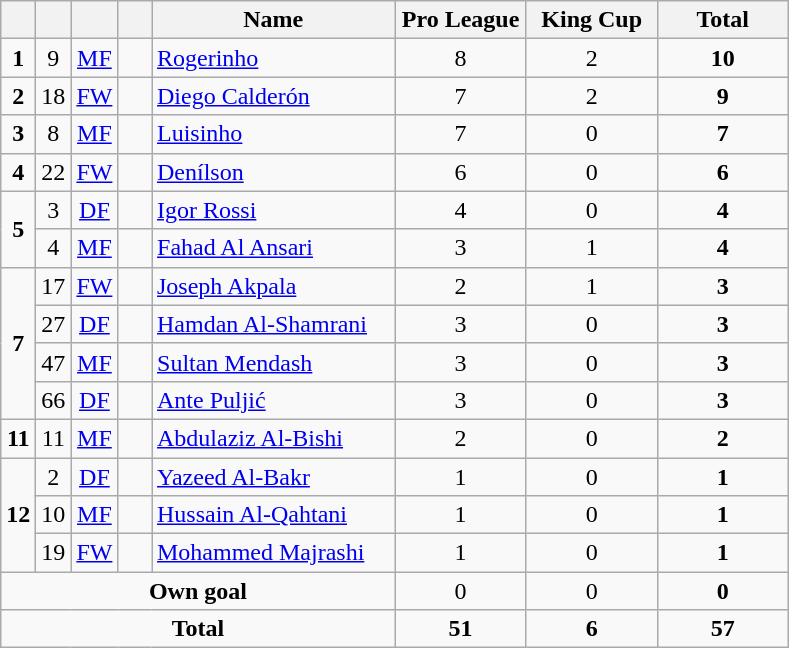<table class="wikitable" style="text-align:center">
<tr>
<th width=15></th>
<th width=15></th>
<th width=15></th>
<th width=15></th>
<th width=155>Name</th>
<th width=80>Pro League</th>
<th width=80>King Cup</th>
<th width=80>Total</th>
</tr>
<tr>
<td><strong>1</strong></td>
<td>9</td>
<td><a href='#'>MF</a></td>
<td></td>
<td align=left><a href='#'>Rogerinho</a></td>
<td>8</td>
<td>2</td>
<td><strong>10</strong></td>
</tr>
<tr>
<td><strong>2</strong></td>
<td>18</td>
<td><a href='#'>FW</a></td>
<td></td>
<td align=left><a href='#'>Diego Calderón</a></td>
<td>7</td>
<td>2</td>
<td><strong>9</strong></td>
</tr>
<tr>
<td><strong>3</strong></td>
<td>8</td>
<td><a href='#'>MF</a></td>
<td></td>
<td align=left><a href='#'>Luisinho</a></td>
<td>7</td>
<td>0</td>
<td><strong>7</strong></td>
</tr>
<tr>
<td><strong>4</strong></td>
<td>22</td>
<td><a href='#'>FW</a></td>
<td></td>
<td align=left><a href='#'>Denílson</a></td>
<td>6</td>
<td>0</td>
<td><strong>6</strong></td>
</tr>
<tr>
<td rowspan=2><strong>5</strong></td>
<td>3</td>
<td><a href='#'>DF</a></td>
<td></td>
<td align=left><a href='#'>Igor Rossi</a></td>
<td>4</td>
<td>0</td>
<td><strong>4</strong></td>
</tr>
<tr>
<td>4</td>
<td><a href='#'>MF</a></td>
<td></td>
<td align=left><a href='#'>Fahad Al Ansari</a></td>
<td>3</td>
<td>1</td>
<td><strong>4</strong></td>
</tr>
<tr>
<td rowspan=4><strong>7</strong></td>
<td>17</td>
<td><a href='#'>FW</a></td>
<td></td>
<td align=left><a href='#'>Joseph Akpala</a></td>
<td>2</td>
<td>1</td>
<td><strong>3</strong></td>
</tr>
<tr>
<td>27</td>
<td><a href='#'>DF</a></td>
<td></td>
<td align=left><a href='#'>Hamdan Al-Shamrani</a></td>
<td>3</td>
<td>0</td>
<td><strong>3</strong></td>
</tr>
<tr>
<td>47</td>
<td><a href='#'>MF</a></td>
<td></td>
<td align=left><a href='#'>Sultan Mendash</a></td>
<td>3</td>
<td>0</td>
<td><strong>3</strong></td>
</tr>
<tr>
<td>66</td>
<td><a href='#'>DF</a></td>
<td></td>
<td align=left><a href='#'>Ante Puljić</a></td>
<td>3</td>
<td>0</td>
<td><strong>3</strong></td>
</tr>
<tr>
<td><strong>11</strong></td>
<td>11</td>
<td><a href='#'>MF</a></td>
<td></td>
<td align=left><a href='#'>Abdulaziz Al-Bishi</a></td>
<td>2</td>
<td>0</td>
<td><strong>2</strong></td>
</tr>
<tr>
<td rowspan=3><strong>12</strong></td>
<td>2</td>
<td><a href='#'>DF</a></td>
<td></td>
<td align=left><a href='#'>Yazeed Al-Bakr</a></td>
<td>1</td>
<td>0</td>
<td><strong>1</strong></td>
</tr>
<tr>
<td>10</td>
<td><a href='#'>MF</a></td>
<td></td>
<td align=left><a href='#'>Hussain Al-Qahtani</a></td>
<td>1</td>
<td>0</td>
<td><strong>1</strong></td>
</tr>
<tr>
<td>19</td>
<td><a href='#'>FW</a></td>
<td></td>
<td align=left><a href='#'>Mohammed Majrashi</a></td>
<td>1</td>
<td>0</td>
<td><strong>1</strong></td>
</tr>
<tr>
<td colspan=5><strong>Own goal</strong></td>
<td>0</td>
<td>0</td>
<td><strong>0</strong></td>
</tr>
<tr>
<td colspan=5><strong>Total</strong></td>
<td><strong>51</strong></td>
<td><strong>6</strong></td>
<td><strong>57</strong></td>
</tr>
</table>
